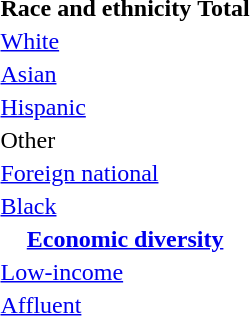<table font-size:80%;">
<tr>
<th>Race and ethnicity</th>
<th colspan="2" data-sort-type=number>Total</th>
</tr>
<tr>
<td><a href='#'>White</a></td>
<td align=right></td>
</tr>
<tr>
<td><a href='#'>Asian</a></td>
<td align=right></td>
</tr>
<tr>
<td><a href='#'>Hispanic</a></td>
<td align=right></td>
</tr>
<tr>
<td>Other</td>
<td align=right></td>
</tr>
<tr>
<td><a href='#'>Foreign national</a></td>
<td align=right></td>
</tr>
<tr>
<td><a href='#'>Black</a></td>
<td align=right></td>
</tr>
<tr>
<th colspan="4" data-sort-type=number><a href='#'>Economic diversity</a></th>
</tr>
<tr>
<td><a href='#'>Low-income</a></td>
<td align=right></td>
</tr>
<tr>
<td><a href='#'>Affluent</a></td>
<td align=right></td>
</tr>
</table>
